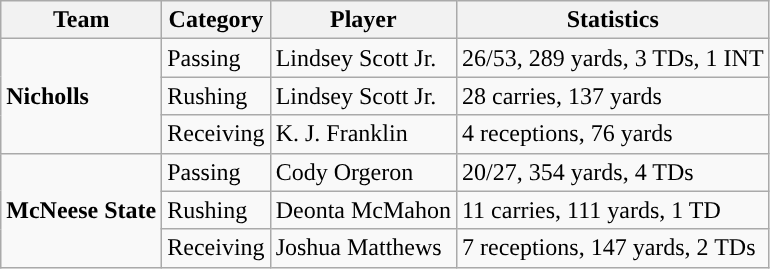<table class="wikitable" style="float: left;">
<tr>
<th>Team</th>
<th>Category</th>
<th>Player</th>
<th>Statistics</th>
</tr>
<tr>
<td rowspan=3><strong>Nicholls</strong></td>
<td>Passing</td>
<td>Lindsey Scott Jr.</td>
<td>26/53, 289 yards, 3 TDs, 1 INT</td>
</tr>
<tr>
<td>Rushing</td>
<td>Lindsey Scott Jr.</td>
<td>28 carries, 137 yards</td>
</tr>
<tr>
<td>Receiving</td>
<td>K. J. Franklin</td>
<td>4 receptions, 76 yards</td>
</tr>
<tr>
<td rowspan=3><strong>McNeese State</strong></td>
<td>Passing</td>
<td>Cody Orgeron</td>
<td>20/27, 354 yards, 4 TDs</td>
</tr>
<tr>
<td>Rushing</td>
<td>Deonta McMahon</td>
<td>11 carries, 111 yards, 1 TD</td>
</tr>
<tr>
<td>Receiving</td>
<td>Joshua Matthews</td>
<td>7 receptions, 147 yards, 2 TDs</td>
</tr>
</table>
